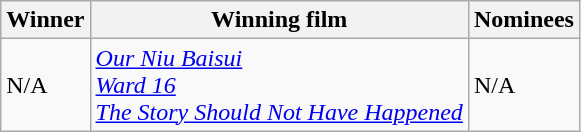<table class="wikitable">
<tr>
<th>Winner</th>
<th>Winning film</th>
<th>Nominees</th>
</tr>
<tr>
<td>N/A</td>
<td><em><a href='#'>Our Niu Baisui</a></em><br><em><a href='#'>Ward 16</a></em><br><em><a href='#'>The Story Should Not Have Happened</a></em></td>
<td>N/A</td>
</tr>
</table>
